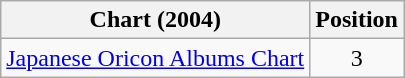<table class="wikitable" style="text-align:center;">
<tr>
<th>Chart (2004)</th>
<th>Position</th>
</tr>
<tr>
<td><a href='#'>Japanese Oricon Albums Chart</a></td>
<td>3</td>
</tr>
</table>
